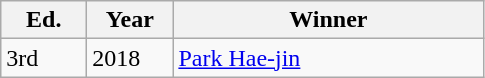<table class="wikitable">
<tr align=center>
<th style="width:50px">Ed.</th>
<th style="width:50px">Year</th>
<th style="width:200px">Winner</th>
</tr>
<tr>
<td>3rd</td>
<td>2018</td>
<td><a href='#'>Park Hae-jin</a></td>
</tr>
</table>
